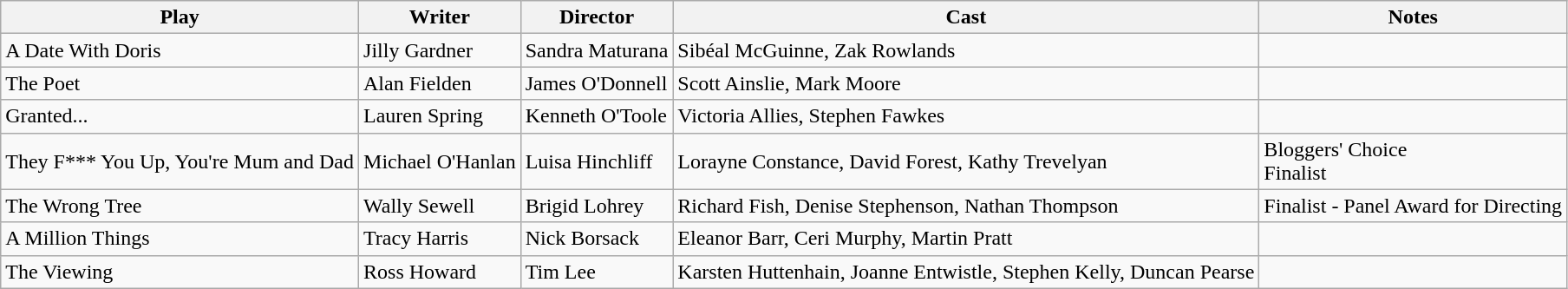<table class="wikitable">
<tr>
<th>Play</th>
<th>Writer</th>
<th>Director</th>
<th>Cast</th>
<th>Notes</th>
</tr>
<tr>
<td>A Date With Doris</td>
<td>Jilly Gardner</td>
<td>Sandra Maturana</td>
<td>Sibéal McGuinne, Zak Rowlands</td>
<td></td>
</tr>
<tr>
<td>The Poet</td>
<td>Alan Fielden</td>
<td>James O'Donnell</td>
<td>Scott Ainslie, Mark Moore</td>
<td></td>
</tr>
<tr>
<td>Granted...</td>
<td>Lauren Spring</td>
<td>Kenneth O'Toole</td>
<td>Victoria Allies, Stephen Fawkes</td>
<td></td>
</tr>
<tr>
<td>They F*** You Up, You're Mum and Dad</td>
<td>Michael O'Hanlan</td>
<td>Luisa Hinchliff</td>
<td>Lorayne Constance, David Forest, Kathy Trevelyan</td>
<td>Bloggers' Choice<br>Finalist</td>
</tr>
<tr>
<td>The Wrong Tree</td>
<td>Wally Sewell</td>
<td>Brigid Lohrey</td>
<td>Richard Fish, Denise Stephenson, Nathan Thompson</td>
<td>Finalist - Panel Award for Directing</td>
</tr>
<tr>
<td>A Million Things</td>
<td>Tracy Harris</td>
<td>Nick Borsack</td>
<td>Eleanor Barr, Ceri Murphy, Martin Pratt</td>
<td></td>
</tr>
<tr>
<td>The Viewing</td>
<td>Ross Howard</td>
<td>Tim Lee</td>
<td>Karsten Huttenhain, Joanne Entwistle, Stephen Kelly, Duncan Pearse</td>
<td></td>
</tr>
</table>
